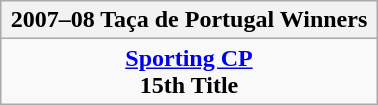<table class="wikitable" style="text-align: center; margin: 0 auto; width: 20%">
<tr>
<th>2007–08 Taça de Portugal Winners</th>
</tr>
<tr>
<td><strong><a href='#'>Sporting CP</a></strong><br><strong>15th Title</strong></td>
</tr>
</table>
